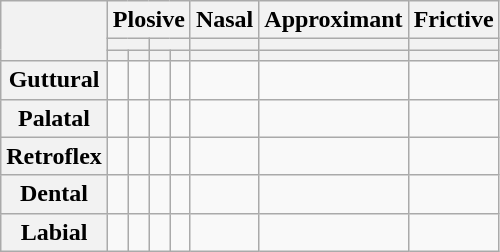<table class="wikitable" style="text-align:center">
<tr>
<th rowspan="3"></th>
<th colspan="4">Plosive</th>
<th>Nasal</th>
<th>Approximant</th>
<th>Frictive</th>
</tr>
<tr>
<th colspan="2"></th>
<th colspan="2"></th>
<th></th>
<th></th>
<th></th>
</tr>
<tr>
<th></th>
<th></th>
<th></th>
<th></th>
<th></th>
<th></th>
<th></th>
</tr>
<tr>
<th>Guttural</th>
<td></td>
<td></td>
<td></td>
<td></td>
<td></td>
<td></td>
<td></td>
</tr>
<tr>
<th>Palatal</th>
<td></td>
<td></td>
<td></td>
<td></td>
<td></td>
<td></td>
<td></td>
</tr>
<tr>
<th>Retroflex</th>
<td></td>
<td></td>
<td></td>
<td></td>
<td></td>
<td></td>
<td></td>
</tr>
<tr>
<th>Dental</th>
<td></td>
<td></td>
<td></td>
<td></td>
<td></td>
<td></td>
<td></td>
</tr>
<tr>
<th>Labial</th>
<td></td>
<td></td>
<td></td>
<td></td>
<td></td>
<td></td>
<td></td>
</tr>
</table>
